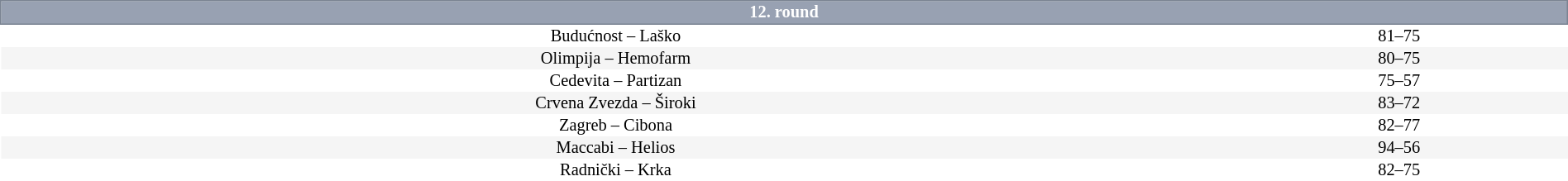<table border=0 cellspacing=0 cellpadding=1em style="font-size: 85%; border-collapse: collapse;" width=100%>
<tr>
<td colspan=5 bgcolor=#98A1B2 style="border:1px solid #7A8392; text-align:center; color:#FFFFFF;"><strong>12. round</strong></td>
</tr>
<tr style="text-align:center; background:#FFFFFF">
<td>Budućnost – Laško</td>
<td>81–75</td>
</tr>
<tr align=center bgcolor=#f5f5f5>
<td>Olimpija – Hemofarm</td>
<td>80–75</td>
</tr>
<tr style="text-align:center; background:#FFFFFF">
<td>Cedevita – Partizan</td>
<td>75–57</td>
</tr>
<tr align=center bgcolor=#f5f5f5>
<td>Crvena Zvezda – Široki</td>
<td>83–72</td>
</tr>
<tr style="text-align:center; background:#FFFFFF">
<td>Zagreb – Cibona</td>
<td>82–77</td>
</tr>
<tr align=center bgcolor=#f5f5f5>
<td>Maccabi – Helios</td>
<td>94–56</td>
</tr>
<tr style="text-align:center; background:#FFFFFF">
<td>Radnički – Krka</td>
<td>82–75</td>
</tr>
</table>
